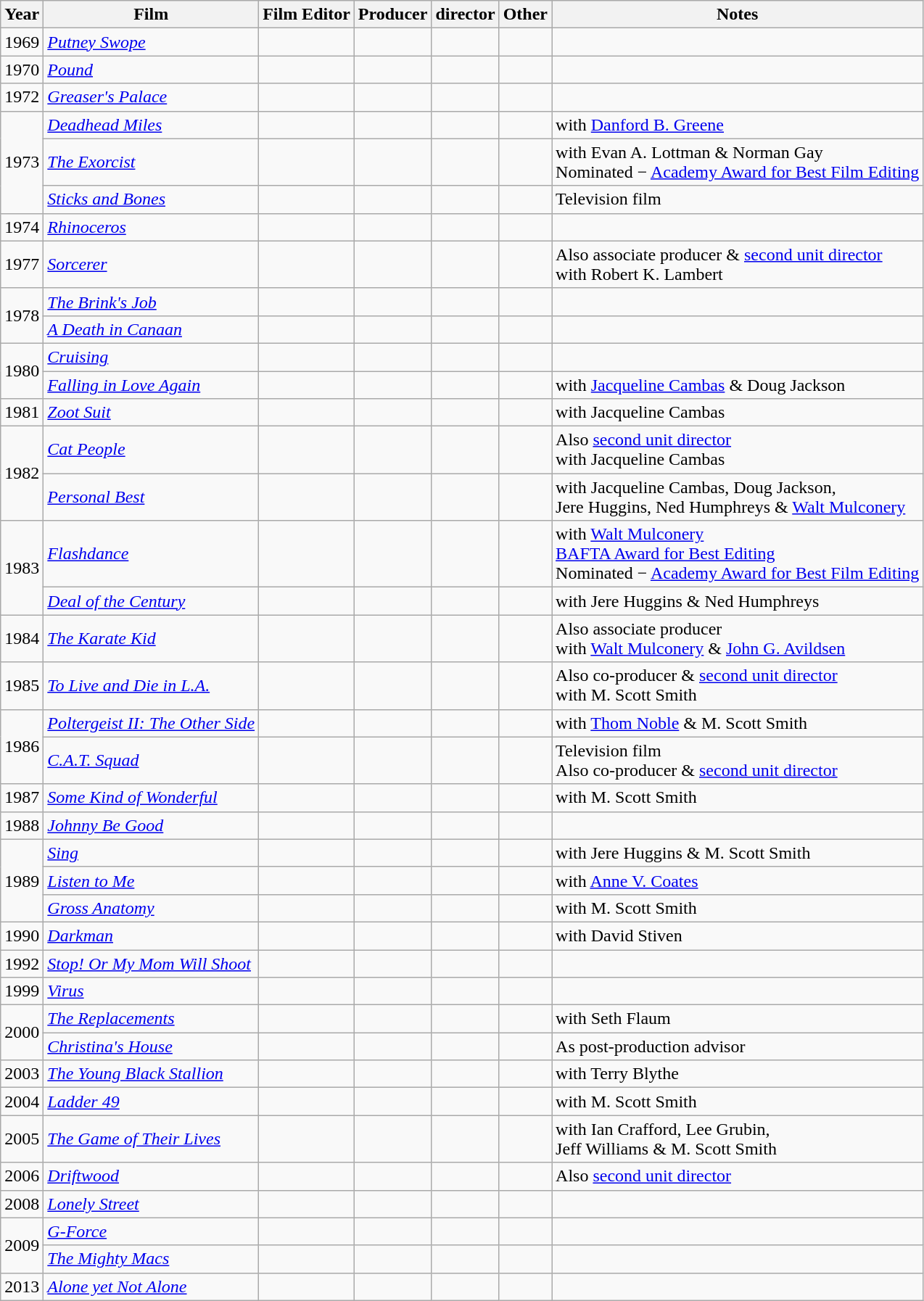<table class="wikitable">
<tr>
<th>Year</th>
<th>Film</th>
<th>Film Editor</th>
<th>Producer</th>
<th>director</th>
<th>Other</th>
<th>Notes</th>
</tr>
<tr>
<td>1969</td>
<td><em><a href='#'>Putney Swope</a></em></td>
<td></td>
<td></td>
<td></td>
<td></td>
<td></td>
</tr>
<tr>
<td>1970</td>
<td><em><a href='#'>Pound</a></em></td>
<td></td>
<td></td>
<td></td>
<td></td>
<td></td>
</tr>
<tr>
<td>1972</td>
<td><em><a href='#'>Greaser's Palace</a></em></td>
<td></td>
<td></td>
<td></td>
<td></td>
<td></td>
</tr>
<tr>
<td rowspan="3">1973</td>
<td><em><a href='#'>Deadhead Miles</a></em></td>
<td></td>
<td></td>
<td></td>
<td></td>
<td>with <a href='#'>Danford B. Greene</a></td>
</tr>
<tr>
<td><em><a href='#'>The Exorcist</a></em></td>
<td></td>
<td></td>
<td></td>
<td></td>
<td>with Evan A. Lottman & Norman Gay<br>Nominated − <a href='#'>Academy Award for Best Film Editing</a></td>
</tr>
<tr>
<td><em><a href='#'>Sticks and Bones</a></em></td>
<td></td>
<td></td>
<td></td>
<td></td>
<td>Television film</td>
</tr>
<tr>
<td>1974</td>
<td><em><a href='#'>Rhinoceros</a></em></td>
<td></td>
<td></td>
<td></td>
<td></td>
<td></td>
</tr>
<tr>
<td>1977</td>
<td><em><a href='#'>Sorcerer</a></em></td>
<td></td>
<td></td>
<td></td>
<td></td>
<td>Also associate producer & <a href='#'>second unit director</a><br>with Robert K. Lambert</td>
</tr>
<tr>
<td rowspan="2">1978</td>
<td><em><a href='#'>The Brink's Job</a></em></td>
<td></td>
<td></td>
<td></td>
<td></td>
</tr>
<tr>
<td><em><a href='#'>A Death in Canaan</a></em></td>
<td></td>
<td></td>
<td></td>
<td></td>
<td></td>
</tr>
<tr>
<td rowspan="2">1980</td>
<td><em><a href='#'>Cruising</a></em></td>
<td></td>
<td></td>
<td></td>
<td></td>
<td></td>
</tr>
<tr>
<td><em><a href='#'>Falling in Love Again</a></em></td>
<td></td>
<td></td>
<td></td>
<td></td>
<td>with <a href='#'>Jacqueline Cambas</a> & Doug Jackson</td>
</tr>
<tr>
<td>1981</td>
<td><a href='#'><em>Zoot Suit</em></a></td>
<td></td>
<td></td>
<td></td>
<td></td>
<td>with Jacqueline Cambas</td>
</tr>
<tr>
<td rowspan="2">1982</td>
<td><a href='#'><em>Cat People</em></a></td>
<td></td>
<td></td>
<td></td>
<td></td>
<td>Also <a href='#'>second unit director</a><br>with Jacqueline Cambas</td>
</tr>
<tr>
<td><em><a href='#'>Personal Best</a></em></td>
<td></td>
<td></td>
<td></td>
<td></td>
<td>with Jacqueline Cambas, Doug Jackson,<br>Jere Huggins, Ned Humphreys & <a href='#'>Walt Mulconery</a></td>
</tr>
<tr>
<td rowspan="2">1983</td>
<td><em><a href='#'>Flashdance</a></em></td>
<td></td>
<td></td>
<td></td>
<td></td>
<td>with <a href='#'>Walt Mulconery</a><br><a href='#'>BAFTA Award for Best Editing</a><br>Nominated − <a href='#'>Academy Award for Best Film Editing</a></td>
</tr>
<tr>
<td><em><a href='#'>Deal of the Century</a></em></td>
<td></td>
<td></td>
<td></td>
<td></td>
<td>with Jere Huggins & Ned Humphreys</td>
</tr>
<tr>
<td>1984</td>
<td><em><a href='#'>The Karate Kid</a></em></td>
<td></td>
<td></td>
<td></td>
<td></td>
<td>Also associate producer<br>with <a href='#'>Walt Mulconery</a> & <a href='#'>John G. Avildsen</a></td>
</tr>
<tr>
<td>1985</td>
<td><a href='#'><em>To Live and Die in L.A.</em></a></td>
<td></td>
<td></td>
<td></td>
<td></td>
<td>Also co-producer & <a href='#'>second unit director</a><br>with M. Scott Smith</td>
</tr>
<tr>
<td rowspan="2">1986</td>
<td><em><a href='#'>Poltergeist II: The Other Side</a></em></td>
<td></td>
<td></td>
<td></td>
<td></td>
<td>with <a href='#'>Thom Noble</a> & M. Scott Smith</td>
</tr>
<tr>
<td><em><a href='#'>C.A.T. Squad</a></em></td>
<td></td>
<td></td>
<td></td>
<td></td>
<td>Television film<br>Also co-producer & <a href='#'>second unit director</a></td>
</tr>
<tr>
<td>1987</td>
<td><em><a href='#'>Some Kind of Wonderful</a></em></td>
<td></td>
<td></td>
<td></td>
<td></td>
<td>with M. Scott Smith</td>
</tr>
<tr>
<td>1988</td>
<td><em><a href='#'>Johnny Be Good</a></em></td>
<td></td>
<td></td>
<td></td>
<td></td>
</tr>
<tr>
<td rowspan="3">1989</td>
<td><em><a href='#'>Sing</a></em></td>
<td></td>
<td></td>
<td></td>
<td></td>
<td>with Jere Huggins & M. Scott Smith</td>
</tr>
<tr>
<td><em><a href='#'>Listen to Me</a></em></td>
<td></td>
<td></td>
<td></td>
<td></td>
<td>with <a href='#'>Anne V. Coates</a></td>
</tr>
<tr>
<td><a href='#'><em>Gross Anatomy</em></a></td>
<td></td>
<td></td>
<td></td>
<td></td>
<td>with M. Scott Smith</td>
</tr>
<tr>
<td>1990</td>
<td><em><a href='#'>Darkman</a></em></td>
<td></td>
<td></td>
<td></td>
<td></td>
<td>with David Stiven</td>
</tr>
<tr>
<td>1992</td>
<td><em><a href='#'>Stop! Or My Mom Will Shoot</a></em></td>
<td></td>
<td></td>
<td></td>
<td></td>
<td></td>
</tr>
<tr>
<td>1999</td>
<td><a href='#'><em>Virus</em></a></td>
<td></td>
<td></td>
<td></td>
<td></td>
<td></td>
</tr>
<tr>
<td rowspan="2">2000</td>
<td><em><a href='#'>The Replacements</a></em></td>
<td></td>
<td></td>
<td></td>
<td></td>
<td>with Seth Flaum</td>
</tr>
<tr>
<td><em><a href='#'>Christina's House</a></em></td>
<td></td>
<td></td>
<td></td>
<td></td>
<td>As post-production advisor</td>
</tr>
<tr>
<td>2003</td>
<td><em><a href='#'>The Young Black Stallion</a></em></td>
<td></td>
<td></td>
<td></td>
<td></td>
<td>with Terry Blythe</td>
</tr>
<tr>
<td>2004</td>
<td><em><a href='#'>Ladder 49</a></em></td>
<td></td>
<td></td>
<td></td>
<td></td>
<td>with M. Scott Smith</td>
</tr>
<tr>
<td>2005</td>
<td><em><a href='#'>The Game of Their Lives</a></em></td>
<td></td>
<td></td>
<td></td>
<td></td>
<td>with Ian Crafford, Lee Grubin,<br>Jeff Williams & M. Scott Smith</td>
</tr>
<tr>
<td>2006</td>
<td><a href='#'><em>Driftwood</em></a></td>
<td></td>
<td></td>
<td></td>
<td></td>
<td>Also <a href='#'>second unit director</a></td>
</tr>
<tr>
<td>2008</td>
<td><a href='#'><em>Lonely Street</em></a></td>
<td></td>
<td></td>
<td></td>
<td></td>
<td></td>
</tr>
<tr>
<td rowspan="2">2009</td>
<td><a href='#'><em>G-Force</em></a></td>
<td></td>
<td></td>
<td></td>
<td></td>
<td></td>
</tr>
<tr>
<td><em><a href='#'>The Mighty Macs</a></em></td>
<td></td>
<td></td>
<td></td>
<td></td>
<td></td>
</tr>
<tr>
<td>2013</td>
<td><em><a href='#'>Alone yet Not Alone</a></em></td>
<td></td>
<td></td>
<td></td>
<td></td>
<td></td>
</tr>
</table>
